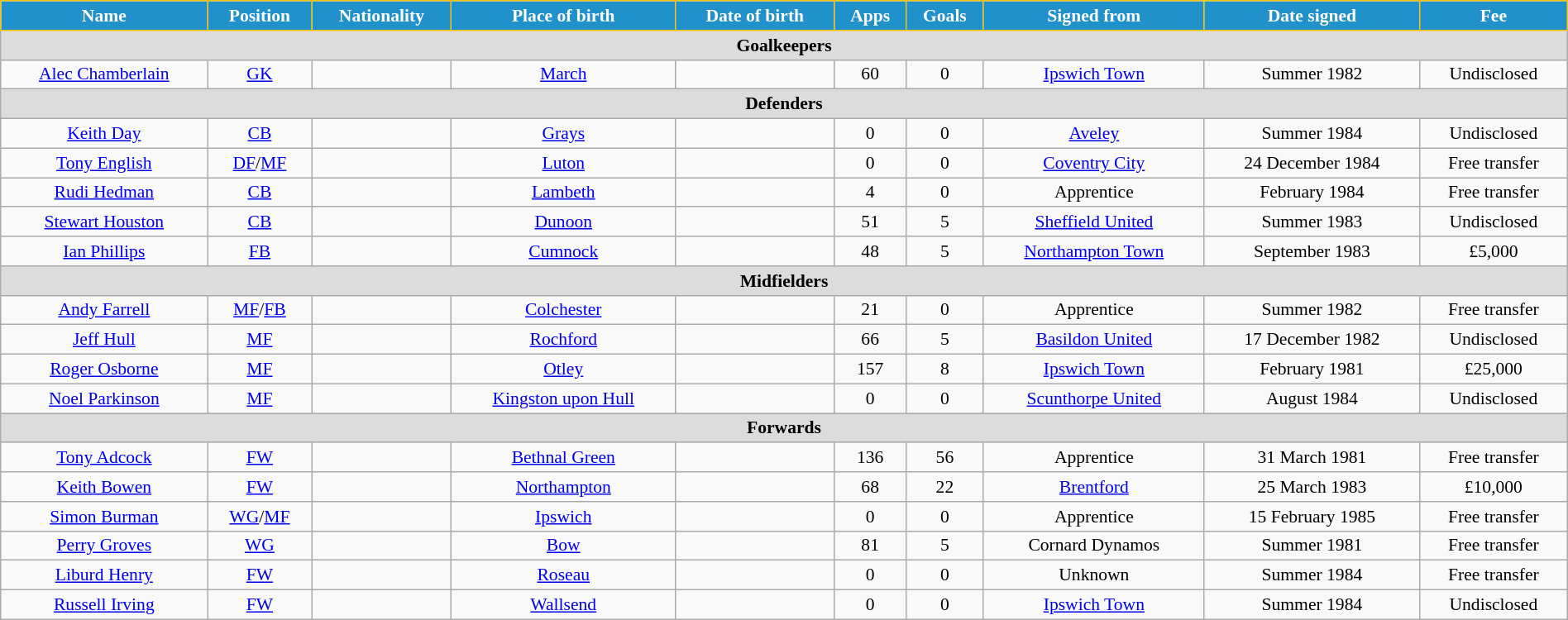<table class="wikitable" style="text-align:center; font-size:90%; width:100%;">
<tr>
<th style="background:#2191CC; color:white; border:1px solid #F7C408; text-align:center;">Name</th>
<th style="background:#2191CC; color:white; border:1px solid #F7C408; text-align:center;">Position</th>
<th style="background:#2191CC; color:white; border:1px solid #F7C408; text-align:center;">Nationality</th>
<th style="background:#2191CC; color:white; border:1px solid #F7C408; text-align:center;">Place of birth</th>
<th style="background:#2191CC; color:white; border:1px solid #F7C408; text-align:center;">Date of birth</th>
<th style="background:#2191CC; color:white; border:1px solid #F7C408; text-align:center;">Apps</th>
<th style="background:#2191CC; color:white; border:1px solid #F7C408; text-align:center;">Goals</th>
<th style="background:#2191CC; color:white; border:1px solid #F7C408; text-align:center;">Signed from</th>
<th style="background:#2191CC; color:white; border:1px solid #F7C408; text-align:center;">Date signed</th>
<th style="background:#2191CC; color:white; border:1px solid #F7C408; text-align:center;">Fee</th>
</tr>
<tr>
<th colspan="12" style="background:#dcdcdc; text-align:center;">Goalkeepers</th>
</tr>
<tr>
<td><a href='#'>Alec Chamberlain</a></td>
<td><a href='#'>GK</a></td>
<td></td>
<td><a href='#'>March</a></td>
<td></td>
<td>60</td>
<td>0</td>
<td> <a href='#'>Ipswich Town</a></td>
<td>Summer 1982</td>
<td>Undisclosed</td>
</tr>
<tr>
<th colspan="12" style="background:#dcdcdc; text-align:center;">Defenders</th>
</tr>
<tr>
<td><a href='#'>Keith Day</a></td>
<td><a href='#'>CB</a></td>
<td></td>
<td><a href='#'>Grays</a></td>
<td></td>
<td>0</td>
<td>0</td>
<td> <a href='#'>Aveley</a></td>
<td>Summer 1984</td>
<td>Undisclosed</td>
</tr>
<tr>
<td><a href='#'>Tony English</a></td>
<td><a href='#'>DF</a>/<a href='#'>MF</a></td>
<td></td>
<td><a href='#'>Luton</a></td>
<td></td>
<td>0</td>
<td>0</td>
<td> <a href='#'>Coventry City</a></td>
<td>24 December 1984</td>
<td>Free transfer</td>
</tr>
<tr>
<td><a href='#'>Rudi Hedman</a></td>
<td><a href='#'>CB</a></td>
<td></td>
<td><a href='#'>Lambeth</a></td>
<td></td>
<td>4</td>
<td>0</td>
<td>Apprentice</td>
<td>February 1984</td>
<td>Free transfer</td>
</tr>
<tr>
<td><a href='#'>Stewart Houston</a></td>
<td><a href='#'>CB</a></td>
<td></td>
<td><a href='#'>Dunoon</a></td>
<td></td>
<td>51</td>
<td>5</td>
<td> <a href='#'>Sheffield United</a></td>
<td>Summer 1983</td>
<td>Undisclosed</td>
</tr>
<tr>
<td><a href='#'>Ian Phillips</a></td>
<td><a href='#'>FB</a></td>
<td></td>
<td><a href='#'>Cumnock</a></td>
<td></td>
<td>48</td>
<td>5</td>
<td> <a href='#'>Northampton Town</a></td>
<td>September 1983</td>
<td>£5,000</td>
</tr>
<tr>
<th colspan="12" style="background:#dcdcdc; text-align:center;">Midfielders</th>
</tr>
<tr>
<td><a href='#'>Andy Farrell</a></td>
<td><a href='#'>MF</a>/<a href='#'>FB</a></td>
<td></td>
<td><a href='#'>Colchester</a></td>
<td></td>
<td>21</td>
<td>0</td>
<td>Apprentice</td>
<td>Summer 1982</td>
<td>Free transfer</td>
</tr>
<tr>
<td><a href='#'>Jeff Hull</a></td>
<td><a href='#'>MF</a></td>
<td></td>
<td><a href='#'>Rochford</a></td>
<td></td>
<td>66</td>
<td>5</td>
<td> <a href='#'>Basildon United</a></td>
<td>17 December 1982</td>
<td>Undisclosed</td>
</tr>
<tr>
<td><a href='#'>Roger Osborne</a></td>
<td><a href='#'>MF</a></td>
<td></td>
<td><a href='#'>Otley</a></td>
<td></td>
<td>157</td>
<td>8</td>
<td> <a href='#'>Ipswich Town</a></td>
<td>February 1981</td>
<td>£25,000</td>
</tr>
<tr>
<td><a href='#'>Noel Parkinson</a></td>
<td><a href='#'>MF</a></td>
<td></td>
<td><a href='#'>Kingston upon Hull</a></td>
<td></td>
<td>0</td>
<td>0</td>
<td> <a href='#'>Scunthorpe United</a></td>
<td>August 1984</td>
<td>Undisclosed</td>
</tr>
<tr>
<th colspan="12" style="background:#dcdcdc; text-align:center;">Forwards</th>
</tr>
<tr>
<td><a href='#'>Tony Adcock</a></td>
<td><a href='#'>FW</a></td>
<td></td>
<td><a href='#'>Bethnal Green</a></td>
<td></td>
<td>136</td>
<td>56</td>
<td>Apprentice</td>
<td>31 March 1981</td>
<td>Free transfer</td>
</tr>
<tr>
<td><a href='#'>Keith Bowen</a></td>
<td><a href='#'>FW</a></td>
<td></td>
<td> <a href='#'>Northampton</a></td>
<td></td>
<td>68</td>
<td>22</td>
<td> <a href='#'>Brentford</a></td>
<td>25 March 1983</td>
<td>£10,000</td>
</tr>
<tr>
<td><a href='#'>Simon Burman</a></td>
<td><a href='#'>WG</a>/<a href='#'>MF</a></td>
<td></td>
<td><a href='#'>Ipswich</a></td>
<td></td>
<td>0</td>
<td>0</td>
<td>Apprentice</td>
<td>15 February 1985</td>
<td>Free transfer</td>
</tr>
<tr>
<td><a href='#'>Perry Groves</a></td>
<td><a href='#'>WG</a></td>
<td></td>
<td><a href='#'>Bow</a></td>
<td></td>
<td>81</td>
<td>5</td>
<td> Cornard Dynamos</td>
<td>Summer 1981</td>
<td>Free transfer</td>
</tr>
<tr>
<td><a href='#'>Liburd Henry</a></td>
<td><a href='#'>FW</a></td>
<td></td>
<td><a href='#'>Roseau</a></td>
<td></td>
<td>0</td>
<td>0</td>
<td>Unknown</td>
<td>Summer 1984</td>
<td>Free transfer</td>
</tr>
<tr>
<td><a href='#'>Russell Irving</a></td>
<td><a href='#'>FW</a></td>
<td></td>
<td><a href='#'>Wallsend</a></td>
<td></td>
<td>0</td>
<td>0</td>
<td> <a href='#'>Ipswich Town</a></td>
<td>Summer 1984</td>
<td>Undisclosed</td>
</tr>
</table>
